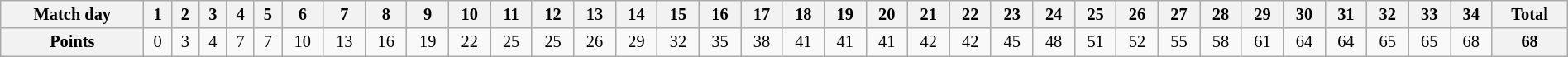<table class="wikitable" style="width:100%; font-size:85%;">
<tr valign=top>
<th align=center>Match day</th>
<th align=center>1</th>
<th align=center>2</th>
<th align=center>3</th>
<th align=center>4</th>
<th align=center>5</th>
<th align=center>6</th>
<th align=center>7</th>
<th align=center>8</th>
<th align=center>9</th>
<th align=center>10</th>
<th align=center>11</th>
<th align=center>12</th>
<th align=center>13</th>
<th align=center>14</th>
<th align=center>15</th>
<th align=center>16</th>
<th align=center>17</th>
<th align=center>18</th>
<th align=center>19</th>
<th align=center>20</th>
<th align=center>21</th>
<th align=center>22</th>
<th align=center>23</th>
<th align=center>24</th>
<th align=center>25</th>
<th align=center>26</th>
<th align=center>27</th>
<th align=center>28</th>
<th align=center>29</th>
<th align=center>30</th>
<th align=center>31</th>
<th align=center>32</th>
<th align=center>33</th>
<th align=center>34</th>
<th align=center><strong>Total</strong></th>
</tr>
<tr>
<th align=center>Points</th>
<td align=center>0</td>
<td align=center>3</td>
<td align=center>4</td>
<td align=center>7</td>
<td align=center>7</td>
<td align=center>10</td>
<td align=center>13</td>
<td align=center>16</td>
<td align=center>19</td>
<td align=center>22</td>
<td align=center>25</td>
<td align=center>25</td>
<td align=center>26</td>
<td align=center>29</td>
<td align=center>32</td>
<td align=center>35</td>
<td align=center>38</td>
<td align=center>41</td>
<td align=center>41</td>
<td align=center>41</td>
<td align=center>42</td>
<td align=center>42</td>
<td align=center>45</td>
<td align=center>48</td>
<td align=center>51</td>
<td align=center>52</td>
<td align=center>55</td>
<td align=center>58</td>
<td align=center>61</td>
<td align=center>64</td>
<td align=center>64</td>
<td align=center>65</td>
<td align=center>65</td>
<td align=center>68</td>
<th align=center><strong>68</strong></th>
</tr>
</table>
